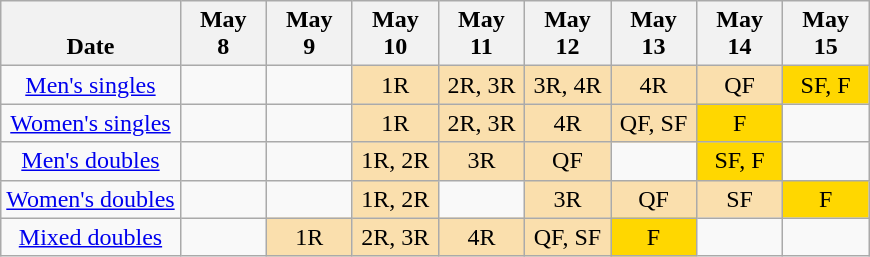<table class="wikitable" style="text-align: center;">
<tr valign="bottom">
<th>Date</th>
<th style="width: 50px;">May<br>8</th>
<th style="width: 50px;">May<br>9</th>
<th style="width: 50px;">May<br>10</th>
<th style="width: 50px;">May<br>11</th>
<th style="width: 50px;">May<br>12</th>
<th style="width: 50px;">May<br>13</th>
<th style="width: 50px;">May<br>14</th>
<th style="width: 50px;">May<br>15</th>
</tr>
<tr>
<td><a href='#'>Men's singles</a></td>
<td></td>
<td></td>
<td style="background: #FADFAD">1R</td>
<td style="background: #FADFAD">2R, 3R</td>
<td style="background: #FADFAD">3R, 4R</td>
<td style="background: #FADFAD">4R</td>
<td style="background: #FADFAD">QF</td>
<td style="background: #FFD700">SF, F</td>
</tr>
<tr>
<td><a href='#'>Women's singles</a></td>
<td></td>
<td></td>
<td style="background: #FADFAD">1R</td>
<td style="background: #FADFAD">2R, 3R</td>
<td style="background: #FADFAD">4R</td>
<td style="background: #FADFAD">QF, SF</td>
<td style="background: #FFD700">F</td>
<td></td>
</tr>
<tr>
<td><a href='#'>Men's doubles</a></td>
<td></td>
<td></td>
<td style="background: #FADFAD">1R, 2R</td>
<td style="background: #FADFAD">3R</td>
<td style="background: #FADFAD">QF</td>
<td></td>
<td style="background: #FFD700">SF, F</td>
<td></td>
</tr>
<tr>
<td><a href='#'>Women's doubles</a></td>
<td></td>
<td></td>
<td style="background: #FADFAD">1R, 2R</td>
<td></td>
<td style="background: #FADFAD">3R</td>
<td style="background: #FADFAD">QF</td>
<td style="background: #FADFAD">SF</td>
<td style="background: #FFD700">F</td>
</tr>
<tr>
<td><a href='#'>Mixed doubles</a></td>
<td></td>
<td style="background: #FADFAD">1R</td>
<td style="background: #FADFAD">2R, 3R</td>
<td style="background: #FADFAD">4R</td>
<td style="background: #FADFAD">QF, SF</td>
<td style="background: #FFD700">F</td>
<td></td>
<td></td>
</tr>
</table>
